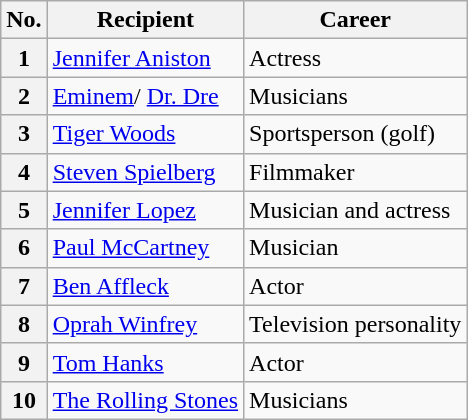<table class="wikitable plainrowheaders">
<tr>
<th scope="col">No.</th>
<th scope="col">Recipient</th>
<th scope="col">Career</th>
</tr>
<tr>
<th scope="row">1</th>
<td> <a href='#'>Jennifer Aniston</a></td>
<td>Actress</td>
</tr>
<tr>
<th scope="row">2</th>
<td> <a href='#'>Eminem</a>/ <a href='#'>Dr. Dre</a></td>
<td>Musicians</td>
</tr>
<tr>
<th scope="row">3</th>
<td> <a href='#'>Tiger Woods</a></td>
<td>Sportsperson (golf)</td>
</tr>
<tr>
<th scope="row">4</th>
<td> <a href='#'>Steven Spielberg</a></td>
<td>Filmmaker</td>
</tr>
<tr>
<th scope="row">5</th>
<td> <a href='#'>Jennifer Lopez</a></td>
<td>Musician and actress</td>
</tr>
<tr>
<th scope="row">6</th>
<td> <a href='#'>Paul McCartney</a></td>
<td>Musician</td>
</tr>
<tr>
<th scope="row">7</th>
<td> <a href='#'>Ben Affleck</a></td>
<td>Actor</td>
</tr>
<tr>
<th scope="row">8</th>
<td> <a href='#'>Oprah Winfrey</a></td>
<td>Television personality</td>
</tr>
<tr>
<th scope="row">9</th>
<td> <a href='#'>Tom Hanks</a></td>
<td>Actor</td>
</tr>
<tr>
<th scope="row">10</th>
<td> <a href='#'>The Rolling Stones</a></td>
<td>Musicians</td>
</tr>
</table>
